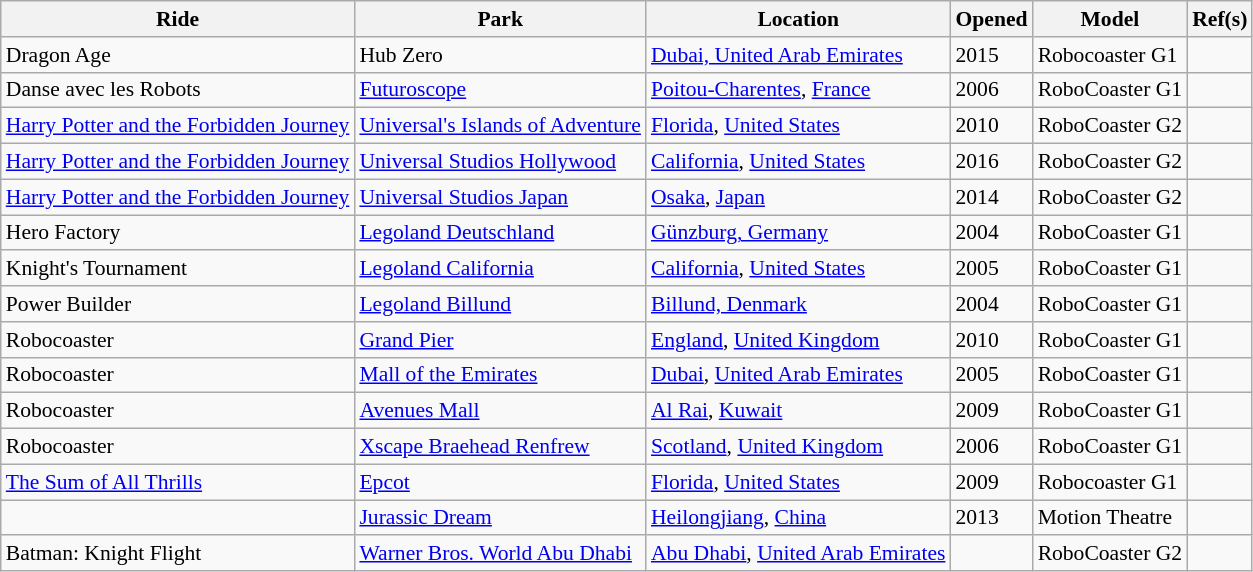<table class="wikitable sortable" style="font-size:90%">
<tr>
<th>Ride</th>
<th>Park</th>
<th>Location</th>
<th>Opened</th>
<th>Model</th>
<th class="unsortable">Ref(s)</th>
</tr>
<tr>
<td>Dragon Age</td>
<td>Hub Zero</td>
<td> <a href='#'>Dubai, United Arab Emirates</a></td>
<td>2015</td>
<td>Robocoaster G1</td>
<td></td>
</tr>
<tr>
<td>Danse avec les Robots</td>
<td><a href='#'>Futuroscope</a></td>
<td> <a href='#'>Poitou-Charentes</a>, <a href='#'>France</a></td>
<td>2006</td>
<td>RoboCoaster G1</td>
<td></td>
</tr>
<tr>
<td><a href='#'>Harry Potter and the Forbidden Journey</a></td>
<td><a href='#'>Universal's Islands of Adventure</a></td>
<td> <a href='#'>Florida</a>, <a href='#'>United States</a></td>
<td>2010</td>
<td>RoboCoaster G2</td>
<td></td>
</tr>
<tr>
<td><a href='#'>Harry Potter and the Forbidden Journey</a></td>
<td><a href='#'>Universal Studios Hollywood</a></td>
<td> <a href='#'>California</a>, <a href='#'>United States</a></td>
<td>2016</td>
<td>RoboCoaster G2</td>
<td></td>
</tr>
<tr>
<td><a href='#'>Harry Potter and the Forbidden Journey</a></td>
<td><a href='#'>Universal Studios Japan</a></td>
<td> <a href='#'>Osaka</a>, <a href='#'>Japan</a></td>
<td>2014</td>
<td>RoboCoaster G2</td>
<td></td>
</tr>
<tr>
<td>Hero Factory</td>
<td><a href='#'>Legoland Deutschland</a></td>
<td> <a href='#'>Günzburg, Germany</a></td>
<td>2004</td>
<td>RoboCoaster G1</td>
<td></td>
</tr>
<tr>
<td>Knight's Tournament</td>
<td><a href='#'>Legoland California</a></td>
<td> <a href='#'>California</a>, <a href='#'>United States</a></td>
<td>2005</td>
<td>RoboCoaster G1</td>
<td></td>
</tr>
<tr>
<td>Power Builder</td>
<td><a href='#'>Legoland Billund</a></td>
<td> <a href='#'>Billund, Denmark</a></td>
<td>2004</td>
<td>RoboCoaster G1</td>
<td></td>
</tr>
<tr>
<td>Robocoaster</td>
<td><a href='#'>Grand Pier</a></td>
<td> <a href='#'>England</a>, <a href='#'>United Kingdom</a></td>
<td>2010</td>
<td>RoboCoaster G1</td>
<td></td>
</tr>
<tr>
<td>Robocoaster</td>
<td><a href='#'>Mall of the Emirates</a></td>
<td> <a href='#'>Dubai</a>, <a href='#'>United Arab Emirates</a></td>
<td>2005</td>
<td>RoboCoaster G1</td>
<td></td>
</tr>
<tr>
<td>Robocoaster</td>
<td><a href='#'> Avenues Mall</a></td>
<td> <a href='#'>Al Rai</a>, <a href='#'>Kuwait</a></td>
<td>2009</td>
<td>RoboCoaster G1</td>
<td></td>
</tr>
<tr>
<td>Robocoaster</td>
<td><a href='#'>Xscape Braehead Renfrew</a></td>
<td> <a href='#'>Scotland</a>, <a href='#'>United Kingdom</a></td>
<td>2006</td>
<td>RoboCoaster G1</td>
<td></td>
</tr>
<tr>
<td><a href='#'>The Sum of All Thrills</a></td>
<td><a href='#'>Epcot</a></td>
<td> <a href='#'>Florida</a>, <a href='#'>United States</a></td>
<td>2009</td>
<td>Robocoaster G1</td>
<td></td>
</tr>
<tr>
<td></td>
<td><a href='#'>Jurassic Dream</a></td>
<td> <a href='#'>Heilongjiang</a>, <a href='#'>China</a></td>
<td>2013</td>
<td>Motion Theatre</td>
<td></td>
</tr>
<tr>
<td>Batman: Knight Flight</td>
<td><a href='#'>Warner Bros. World Abu Dhabi</a></td>
<td> <a href='#'>Abu Dhabi</a>, <a href='#'>United Arab Emirates</a></td>
<td></td>
<td>RoboCoaster G2</td>
</tr>
</table>
